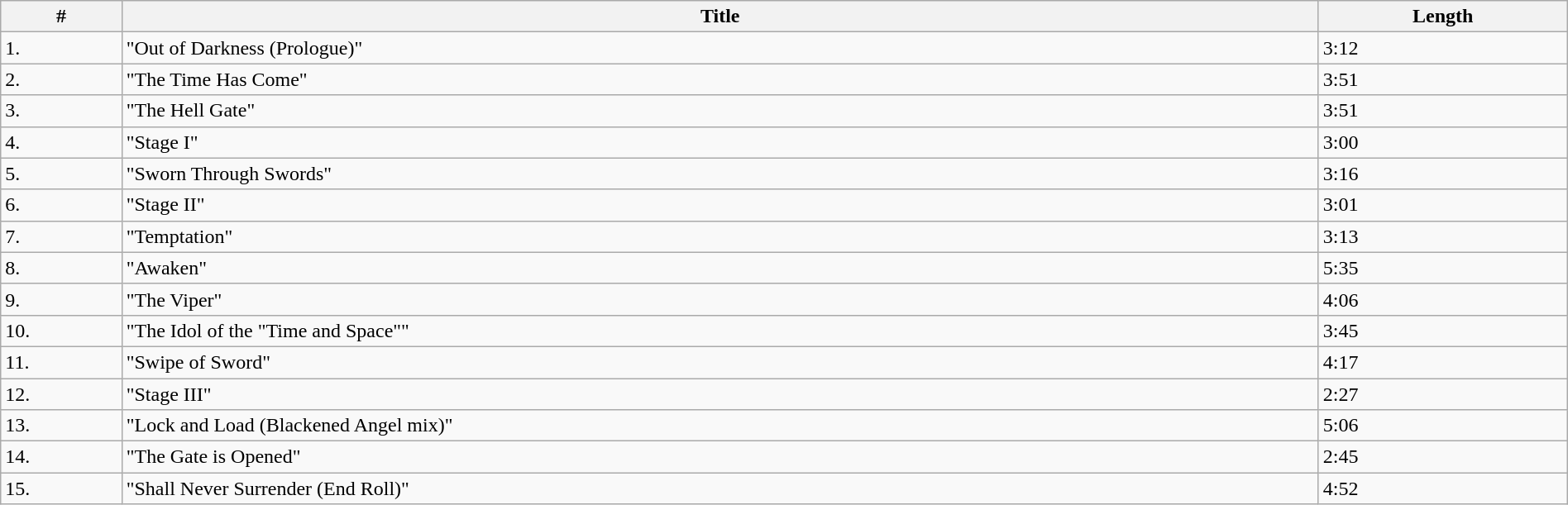<table class="wikitable" style="width:100%; margin-right:-1em;">
<tr>
<th>#</th>
<th>Title</th>
<th>Length</th>
</tr>
<tr>
<td>1.</td>
<td>"Out of Darkness (Prologue)"</td>
<td>3:12</td>
</tr>
<tr>
<td>2.</td>
<td>"The Time Has Come"</td>
<td>3:51</td>
</tr>
<tr>
<td>3.</td>
<td>"The Hell Gate"</td>
<td>3:51</td>
</tr>
<tr>
<td>4.</td>
<td>"Stage I"</td>
<td>3:00</td>
</tr>
<tr>
<td>5.</td>
<td>"Sworn Through Swords"</td>
<td>3:16</td>
</tr>
<tr>
<td>6.</td>
<td>"Stage II"</td>
<td>3:01</td>
</tr>
<tr>
<td>7.</td>
<td>"Temptation"</td>
<td>3:13</td>
</tr>
<tr>
<td>8.</td>
<td>"Awaken"</td>
<td>5:35</td>
</tr>
<tr>
<td>9.</td>
<td>"The Viper"</td>
<td>4:06</td>
</tr>
<tr>
<td>10.</td>
<td>"The Idol of the "Time and Space""</td>
<td>3:45</td>
</tr>
<tr>
<td>11.</td>
<td>"Swipe of Sword"</td>
<td>4:17</td>
</tr>
<tr>
<td>12.</td>
<td>"Stage III"</td>
<td>2:27</td>
</tr>
<tr>
<td>13.</td>
<td>"Lock and Load (Blackened Angel mix)"</td>
<td>5:06</td>
</tr>
<tr>
<td>14.</td>
<td>"The Gate is Opened"</td>
<td>2:45</td>
</tr>
<tr>
<td>15.</td>
<td>"Shall Never Surrender (End Roll)"</td>
<td>4:52</td>
</tr>
</table>
